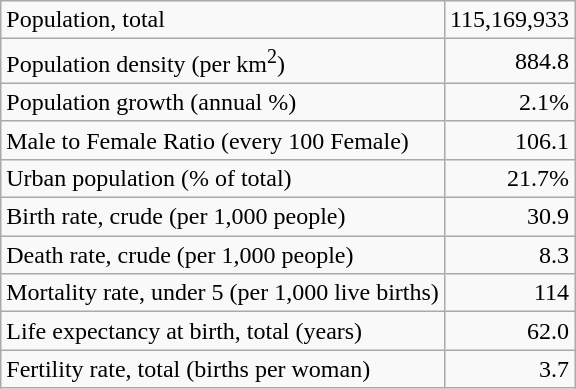<table class="wikitable">
<tr>
<td>Population, total</td>
<td style="text-align: right;">115,169,933</td>
</tr>
<tr>
<td>Population density (per km<sup>2</sup>)</td>
<td style="text-align: right;">884.8</td>
</tr>
<tr>
<td>Population growth (annual %)</td>
<td style="text-align: right;">2.1%</td>
</tr>
<tr>
<td>Male to Female Ratio (every 100 Female)</td>
<td style="text-align: right;">106.1</td>
</tr>
<tr>
<td>Urban population (% of total)</td>
<td style="text-align: right;">21.7%</td>
</tr>
<tr>
<td>Birth rate, crude (per 1,000 people)</td>
<td style="text-align: right;">30.9</td>
</tr>
<tr>
<td>Death rate, crude (per 1,000 people)</td>
<td style="text-align: right;">8.3</td>
</tr>
<tr>
<td>Mortality rate, under 5 (per 1,000 live births)</td>
<td style="text-align: right;">114</td>
</tr>
<tr>
<td>Life expectancy at birth, total (years)</td>
<td style="text-align: right;">62.0</td>
</tr>
<tr>
<td>Fertility rate, total (births per woman)</td>
<td style="text-align: right;">3.7</td>
</tr>
</table>
